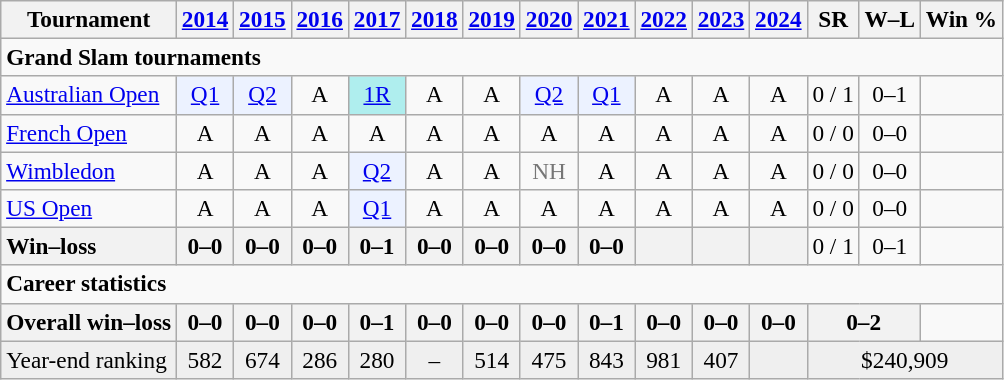<table class=wikitable style=text-align:center;font-size:97%>
<tr>
<th>Tournament</th>
<th><a href='#'>2014</a></th>
<th><a href='#'>2015</a></th>
<th><a href='#'>2016</a></th>
<th><a href='#'>2017</a></th>
<th><a href='#'>2018</a></th>
<th><a href='#'>2019</a></th>
<th><a href='#'>2020</a></th>
<th><a href='#'>2021</a></th>
<th><a href='#'>2022</a></th>
<th><a href='#'>2023</a></th>
<th><a href='#'>2024</a></th>
<th>SR</th>
<th>W–L</th>
<th>Win %</th>
</tr>
<tr>
<td colspan="18" style="text-align:left"><strong>Grand Slam tournaments</strong></td>
</tr>
<tr>
<td style=text-align:left><a href='#'>Australian Open</a></td>
<td bgcolor=ecf2ff><a href='#'>Q1</a></td>
<td bgcolor=ecf2ff><a href='#'>Q2</a></td>
<td>A</td>
<td bgcolor=afeeee><a href='#'>1R</a></td>
<td>A</td>
<td>A</td>
<td bgcolor=ecf2ff><a href='#'>Q2</a></td>
<td bgcolor=ecf2ff><a href='#'>Q1</a></td>
<td>A</td>
<td>A</td>
<td>A</td>
<td>0 / 1</td>
<td>0–1</td>
<td></td>
</tr>
<tr>
<td style=text-align:left><a href='#'>French Open</a></td>
<td>A</td>
<td>A</td>
<td>A</td>
<td>A</td>
<td>A</td>
<td>A</td>
<td>A</td>
<td>A</td>
<td>A</td>
<td>A</td>
<td>A</td>
<td>0 / 0</td>
<td>0–0</td>
<td></td>
</tr>
<tr>
<td align=left><a href='#'>Wimbledon</a></td>
<td>A</td>
<td>A</td>
<td>A</td>
<td bgcolor=ecf2ff><a href='#'>Q2</a></td>
<td>A</td>
<td>A</td>
<td style=color:#767676>NH</td>
<td>A</td>
<td>A</td>
<td>A</td>
<td>A</td>
<td>0 / 0</td>
<td>0–0</td>
<td></td>
</tr>
<tr>
<td style=text-align:left><a href='#'>US Open</a></td>
<td>A</td>
<td>A</td>
<td>A</td>
<td bgcolor=ecf2ff><a href='#'>Q1</a></td>
<td>A</td>
<td>A</td>
<td>A</td>
<td>A</td>
<td>A</td>
<td>A</td>
<td>A</td>
<td>0 / 0</td>
<td>0–0</td>
<td></td>
</tr>
<tr>
<th style=text-align:left>Win–loss</th>
<th>0–0</th>
<th>0–0</th>
<th>0–0</th>
<th>0–1</th>
<th>0–0</th>
<th>0–0</th>
<th>0–0</th>
<th>0–0</th>
<th></th>
<th></th>
<th></th>
<td>0 / 1</td>
<td>0–1</td>
<td></td>
</tr>
<tr>
<td colspan="18" align="left"><strong>Career statistics</strong></td>
</tr>
<tr>
<th style=text-align:left>Overall win–loss</th>
<th>0–0</th>
<th>0–0</th>
<th>0–0</th>
<th>0–1</th>
<th>0–0</th>
<th>0–0</th>
<th>0–0</th>
<th>0–1</th>
<th>0–0</th>
<th>0–0</th>
<th>0–0</th>
<th colspan="2">0–2</th>
<td></td>
</tr>
<tr bgcolor=efefef>
<td style=text-align:left>Year-end ranking</td>
<td>582</td>
<td>674</td>
<td>286</td>
<td>280</td>
<td>–</td>
<td>514</td>
<td>475</td>
<td>843</td>
<td>981</td>
<td>407</td>
<td></td>
<td colspan="3">$240,909</td>
</tr>
</table>
